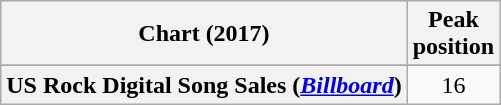<table class="wikitable sortable plainrowheaders">
<tr>
<th>Chart (2017)</th>
<th>Peak<br>position</th>
</tr>
<tr>
</tr>
<tr>
<th scope="row">US Rock Digital Song Sales (<em><a href='#'>Billboard</a></em>)</th>
<td align="center">16</td>
</tr>
</table>
